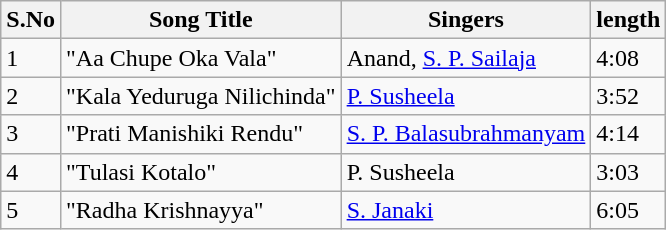<table class="wikitable">
<tr>
<th>S.No</th>
<th>Song Title</th>
<th>Singers</th>
<th>length</th>
</tr>
<tr>
<td>1</td>
<td>"Aa Chupe Oka Vala"</td>
<td>Anand, <a href='#'>S. P. Sailaja</a></td>
<td>4:08</td>
</tr>
<tr>
<td>2</td>
<td>"Kala Yeduruga Nilichinda"</td>
<td><a href='#'>P. Susheela</a></td>
<td>3:52</td>
</tr>
<tr>
<td>3</td>
<td>"Prati Manishiki Rendu"</td>
<td><a href='#'>S. P. Balasubrahmanyam</a></td>
<td>4:14</td>
</tr>
<tr>
<td>4</td>
<td>"Tulasi Kotalo"</td>
<td>P. Susheela</td>
<td>3:03</td>
</tr>
<tr>
<td>5</td>
<td>"Radha Krishnayya"</td>
<td><a href='#'>S. Janaki</a></td>
<td>6:05</td>
</tr>
</table>
